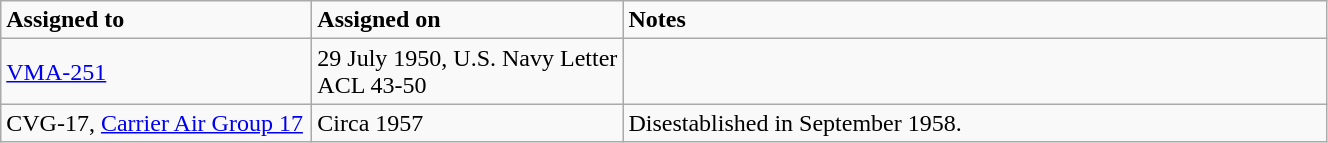<table class="wikitable" style="width: 70%;">
<tr>
<td style="width: 200px;"><strong>Assigned to</strong></td>
<td style="width: 200px;"><strong>Assigned on</strong></td>
<td><strong>Notes</strong></td>
</tr>
<tr>
<td><a href='#'>VMA-251</a></td>
<td>29 July 1950, U.S. Navy Letter ACL 43-50</td>
<td></td>
</tr>
<tr>
<td>CVG-17, <a href='#'>Carrier Air Group 17</a></td>
<td>Circa 1957</td>
<td>Disestablished in September 1958.</td>
</tr>
</table>
